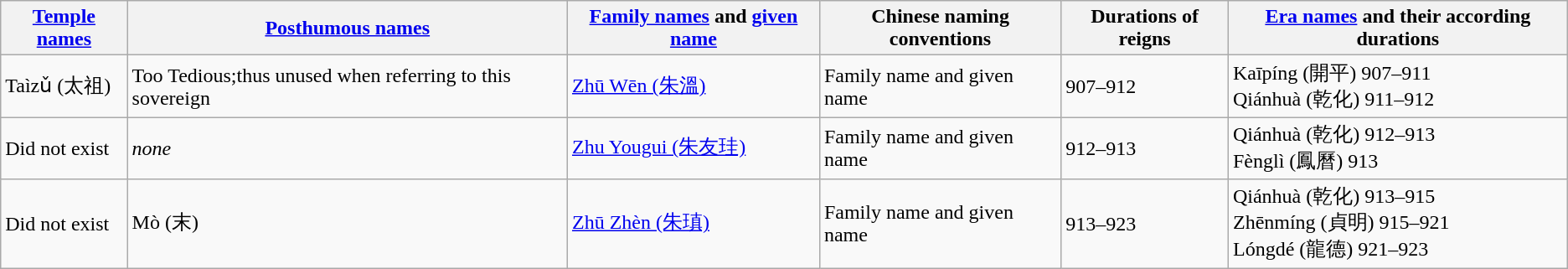<table class="wikitable">
<tr>
<th><a href='#'>Temple names</a></th>
<th><a href='#'>Posthumous names</a></th>
<th><a href='#'>Family names</a> and <a href='#'>given name</a></th>
<th>Chinese naming conventions</th>
<th>Durations of reigns</th>
<th><a href='#'>Era names</a> and their according durations</th>
</tr>
<tr>
<td>Taìzǔ (太祖)</td>
<td>Too Tedious;thus unused when referring to this sovereign</td>
<td><a href='#'>Zhū Wēn (朱溫)</a></td>
<td>Family name and given name</td>
<td>907–912</td>
<td>Kaīpíng (開平) 907–911<br> Qiánhuà (乾化) 911–912</td>
</tr>
<tr>
<td>Did not exist</td>
<td><em>none</em></td>
<td><a href='#'>Zhu Yougui (朱友珪)</a></td>
<td>Family name and given name</td>
<td>912–913</td>
<td>Qiánhuà (乾化) 912–913<br> Fènglì (鳳曆) 913</td>
</tr>
<tr>
<td>Did not exist</td>
<td>Mò (末)</td>
<td><a href='#'>Zhū Zhèn (朱瑱)</a></td>
<td>Family name and given name</td>
<td>913–923</td>
<td>Qiánhuà (乾化) 913–915<br> Zhēnmíng (貞明) 915–921<br> Lóngdé (龍德) 921–923</td>
</tr>
</table>
